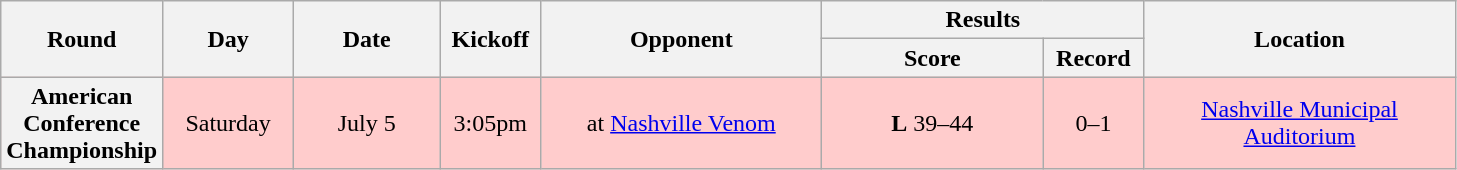<table class="wikitable">
<tr>
<th rowspan="2" width="40">Round</th>
<th rowspan="2" width="80">Day</th>
<th rowspan="2" width="90">Date</th>
<th rowspan="2" width="60">Kickoff</th>
<th rowspan="2" width="180">Opponent</th>
<th colspan="2" width="200">Results</th>
<th rowspan="2" width="200">Location</th>
</tr>
<tr>
<th width="140">Score</th>
<th width="60">Record</th>
</tr>
<tr align="center" bgcolor="#FFCCCC">
<th>American Conference Championship</th>
<td>Saturday</td>
<td>July 5</td>
<td>3:05pm</td>
<td>at <a href='#'>Nashville Venom</a></td>
<td><strong>L</strong> 39–44</td>
<td>0–1</td>
<td><a href='#'>Nashville Municipal Auditorium</a></td>
</tr>
</table>
